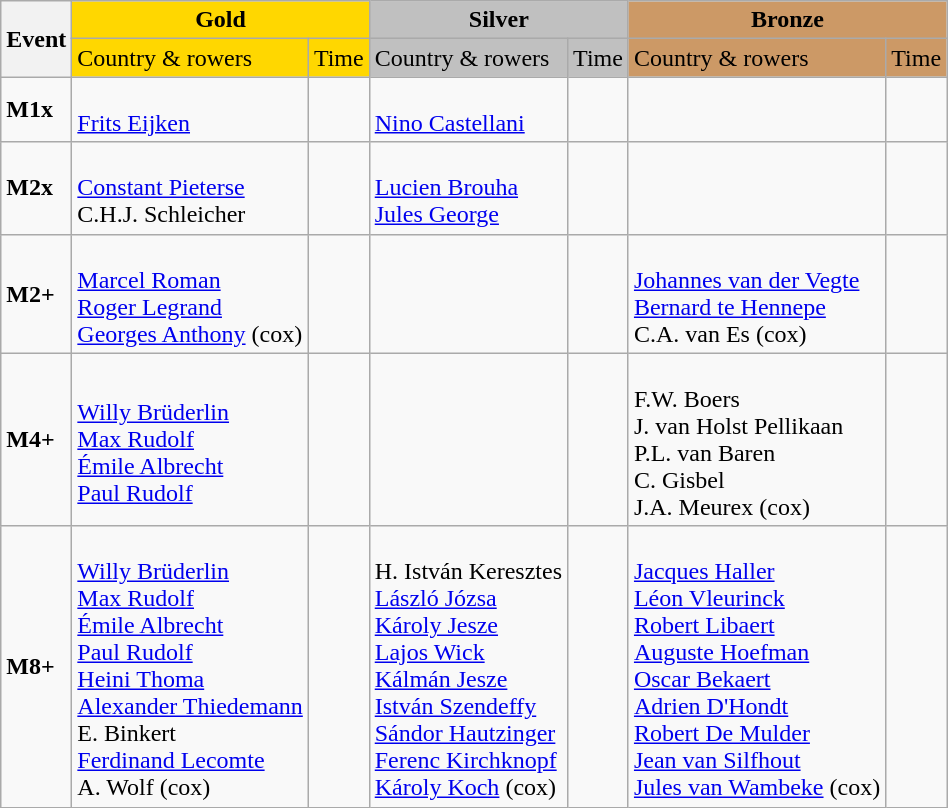<table class="wikitable">
<tr>
<th rowspan="2">Event</th>
<th colspan="2" style="background:gold;">Gold</th>
<th colspan="2" style="background:silver;">Silver</th>
<th colspan="2" style="background:#c96;">Bronze</th>
</tr>
<tr>
<td style="background:gold;">Country & rowers</td>
<td style="background:gold;">Time</td>
<td style="background:silver;">Country & rowers</td>
<td style="background:silver;">Time</td>
<td style="background:#c96;">Country & rowers</td>
<td style="background:#c96;">Time</td>
</tr>
<tr>
<td><strong>M1x</strong></td>
<td> <br> <a href='#'>Frits Eijken</a></td>
<td></td>
<td> <br> <a href='#'>Nino Castellani</a></td>
<td></td>
<td></td>
<td></td>
</tr>
<tr>
<td><strong>M2x</strong></td>
<td> <br> <a href='#'>Constant Pieterse</a><br> C.H.J. Schleicher</td>
<td></td>
<td> <br> <a href='#'>Lucien Brouha</a><br><a href='#'>Jules George</a></td>
<td></td>
<td></td>
<td></td>
</tr>
<tr>
<td><strong>M2+</strong></td>
<td> <br> <a href='#'>Marcel Roman</a><br><a href='#'>Roger Legrand</a><br><a href='#'>Georges Anthony</a> (cox)</td>
<td></td>
<td></td>
<td></td>
<td> <br> <a href='#'>Johannes van der Vegte</a><br><a href='#'>Bernard te Hennepe</a><br>C.A. van Es (cox)</td>
<td></td>
</tr>
<tr>
<td><strong>M4+</strong></td>
<td> <br> <a href='#'>Willy Brüderlin</a><br><a href='#'>Max Rudolf</a><br><a href='#'>Émile Albrecht</a><br><a href='#'>Paul Rudolf</a></td>
<td></td>
<td></td>
<td></td>
<td> <br> F.W. Boers<br>J. van Holst Pellikaan<br>P.L. van Baren<br>C. Gisbel<br>J.A. Meurex (cox)</td>
<td></td>
</tr>
<tr>
<td><strong>M8+</strong></td>
<td> <br> <a href='#'>Willy Brüderlin</a><br><a href='#'>Max Rudolf</a><br><a href='#'>Émile Albrecht</a><br><a href='#'>Paul Rudolf</a><br><a href='#'>Heini Thoma</a><br><a href='#'>Alexander Thiedemann</a><br>E. Binkert<br><a href='#'>Ferdinand Lecomte</a><br>A. Wolf (cox)</td>
<td></td>
<td> <br> H. István Keresztes<br><a href='#'>László Józsa</a><br><a href='#'>Károly Jesze</a><br><a href='#'>Lajos Wick</a><br><a href='#'>Kálmán Jesze</a><br><a href='#'>István Szendeffy</a><br><a href='#'>Sándor Hautzinger</a><br><a href='#'>Ferenc Kirchknopf</a><br><a href='#'>Károly Koch</a> (cox)</td>
<td></td>
<td> <br> <a href='#'>Jacques Haller</a><br><a href='#'>Léon Vleurinck</a><br><a href='#'>Robert Libaert</a><br><a href='#'>Auguste Hoefman</a><br><a href='#'>Oscar Bekaert</a><br><a href='#'>Adrien D'Hondt</a><br><a href='#'>Robert De Mulder</a><br><a href='#'>Jean van Silfhout</a> <br> <a href='#'>Jules van Wambeke</a> (cox)</td>
<td></td>
</tr>
</table>
